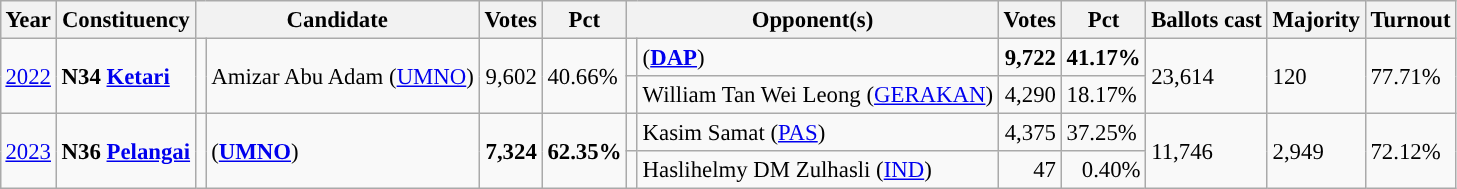<table class="wikitable" style="margin:0.5em ; font-size:95%">
<tr>
<th>Year</th>
<th>Constituency</th>
<th colspan="2">Candidate</th>
<th>Votes</th>
<th>Pct</th>
<th colspan="2">Opponent(s)</th>
<th>Votes</th>
<th>Pct</th>
<th>Ballots cast</th>
<th>Majority</th>
<th>Turnout</th>
</tr>
<tr>
<td rowspan=2><a href='#'>2022</a></td>
<td rowspan=2><strong>N34 <a href='#'>Ketari</a></strong></td>
<td rowspan=2 ></td>
<td rowspan=2>Amizar Abu Adam (<a href='#'>UMNO</a>)</td>
<td rowspan=2 align=right>9,602</td>
<td rowspan=2>40.66%</td>
<td></td>
<td> (<a href='#'><strong>DAP</strong></a>)</td>
<td align=right><strong>9,722</strong></td>
<td><strong>41.17%</strong></td>
<td rowspan=2>23,614</td>
<td rowspan=2>120</td>
<td rowspan=2>77.71%</td>
</tr>
<tr>
<td></td>
<td>William Tan Wei Leong (<a href='#'>GERAKAN</a>)</td>
<td align=right>4,290</td>
<td>18.17%</td>
</tr>
<tr>
<td rowspan=2><a href='#'>2023</a></td>
<td rowspan=2><strong>N36 <a href='#'>Pelangai</a></strong></td>
<td rowspan=2 ></td>
<td rowspan=2> (<a href='#'><strong>UMNO</strong></a>)</td>
<td rowspan=2 align=right><strong>7,324</strong></td>
<td rowspan=2><strong>62.35%</strong></td>
<td></td>
<td>Kasim Samat (<a href='#'>PAS</a>)</td>
<td align=right>4,375</td>
<td>37.25%</td>
<td rowspan=2>11,746</td>
<td rowspan=2>2,949</td>
<td rowspan=2>72.12%</td>
</tr>
<tr>
<td></td>
<td>Haslihelmy DM Zulhasli (<a href='#'>IND</a>)</td>
<td align=right>47</td>
<td align=right>0.40%</td>
</tr>
</table>
